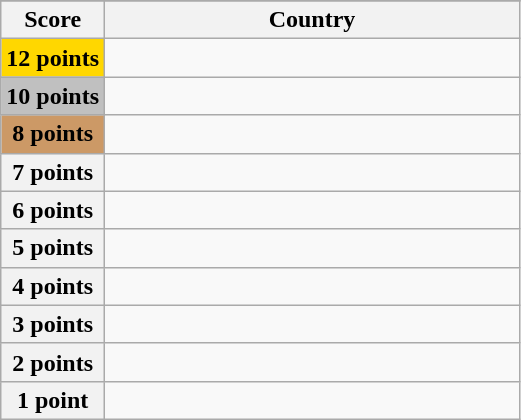<table class="wikitable">
<tr>
</tr>
<tr>
<th scope="col" width="20%">Score</th>
<th scope="col">Country</th>
</tr>
<tr>
<th scope="row" style="background:gold">12 points</th>
<td></td>
</tr>
<tr>
<th scope="row" style="background:silver">10 points</th>
<td></td>
</tr>
<tr>
<th scope="row" style="background:#CC9966">8 points</th>
<td></td>
</tr>
<tr>
<th scope="row">7 points</th>
<td></td>
</tr>
<tr>
<th scope="row">6 points</th>
<td></td>
</tr>
<tr>
<th scope="row">5 points</th>
<td></td>
</tr>
<tr>
<th scope="row">4 points</th>
<td></td>
</tr>
<tr>
<th scope="row">3 points</th>
<td></td>
</tr>
<tr>
<th scope="row">2 points</th>
<td></td>
</tr>
<tr>
<th scope="row">1 point</th>
<td></td>
</tr>
</table>
